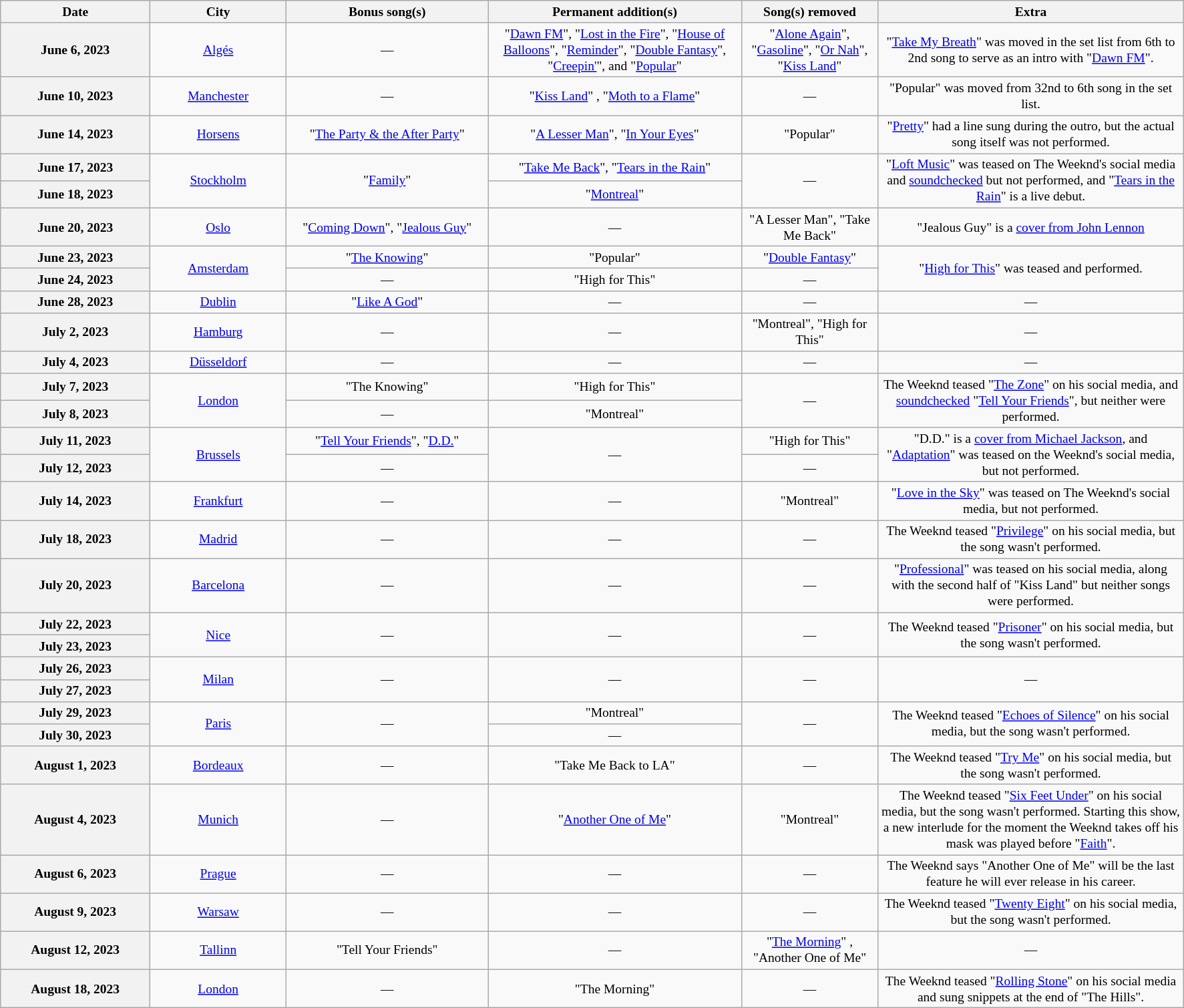<table class="wikitable plainrowheaders mw-collapsible mw-collapsed" style="text-align:center; font-size:13px">
<tr>
<th scope="col" style="width:11em;">Date</th>
<th scope="col" style="width:10em;">City</th>
<th scope="col" style="width:15em;">Bonus song(s)</th>
<th scope="col" style="width:19em;">Permanent addition(s)</th>
<th scope="col" style="width:10em;">Song(s) removed</th>
<th scope="col" style="width:23em;">Extra</th>
</tr>
<tr>
<th scope="row" style="text-align:center;">June 6, 2023</th>
<td><a href='#'>Algés</a></td>
<td>—</td>
<td>"<a href='#'>Dawn FM</a>", "<a href='#'>Lost in the Fire</a>", "<a href='#'>House of Balloons</a>", "<a href='#'>Reminder</a>", "<a href='#'>Double Fantasy</a>", "<a href='#'>Creepin'</a>", and "<a href='#'>Popular</a>"</td>
<td>"<a href='#'>Alone Again</a>", "<a href='#'>Gasoline</a>", "<a href='#'>Or Nah</a>", "<a href='#'>Kiss Land</a>"  </td>
<td>"<a href='#'>Take My Breath</a>" was moved in the set list from 6th to 2nd song to serve as an intro with "<a href='#'>Dawn FM</a>".</td>
</tr>
<tr>
<th scope="row" style="text-align:center;">June 10, 2023</th>
<td><a href='#'>Manchester</a></td>
<td>—</td>
<td>"<a href='#'>Kiss Land</a>" , "<a href='#'>Moth to a Flame</a>"</td>
<td>—</td>
<td>"Popular" was moved from 32nd to 6th song in the set list.</td>
</tr>
<tr>
<th scope="row" style="text-align:center;">June 14, 2023</th>
<td><a href='#'>Horsens</a></td>
<td>"<a href='#'>The Party & the After Party</a>"</td>
<td>"<a href='#'>A Lesser Man</a>", "<a href='#'>In Your Eyes</a>"</td>
<td>"Popular" </td>
<td>"<a href='#'>Pretty</a>" had a line sung during the outro, but the actual song itself was not performed.</td>
</tr>
<tr>
<th scope="row" style="text-align:center;">June 17, 2023</th>
<td rowspan="2"><a href='#'>Stockholm</a></td>
<td rowspan="2">"<a href='#'>Family</a>" </td>
<td>"<a href='#'>Take Me Back</a>", "<a href='#'>Tears in the Rain</a>" </td>
<td rowspan="2">—</td>
<td rowspan="2">"<a href='#'>Loft Music</a>" was teased on The Weeknd's social media and <a href='#'>soundchecked</a> but not performed, and "<a href='#'>Tears in the Rain</a>" is a live debut.</td>
</tr>
<tr>
<th scope="row" style="text-align:center;">June 18, 2023</th>
<td>"<a href='#'>Montreal</a>"</td>
</tr>
<tr>
<th scope="row" style="text-align:center;">June 20, 2023</th>
<td><a href='#'>Oslo</a></td>
<td>"<a href='#'>Coming Down</a>", "<a href='#'>Jealous Guy</a>"</td>
<td>—</td>
<td>"A Lesser Man", "Take Me Back"</td>
<td>"Jealous Guy" is a <a href='#'>cover from John Lennon</a></td>
</tr>
<tr>
<th scope="row" style="text-align:center;">June 23, 2023</th>
<td rowspan="2"><a href='#'>Amsterdam</a></td>
<td>"<a href='#'>The Knowing</a>"</td>
<td>"Popular" </td>
<td>"<a href='#'>Double Fantasy</a>"</td>
<td rowspan="2">"<a href='#'>High for This</a>" was teased and performed.</td>
</tr>
<tr>
<th scope="row" style="text-align:center;">June 24, 2023</th>
<td>—</td>
<td>"High for This"</td>
<td>—</td>
</tr>
<tr>
<th scope="row" style="text-align:center;">June 28, 2023</th>
<td><a href='#'>Dublin</a></td>
<td>"<a href='#'>Like A God</a>"</td>
<td>—</td>
<td>—</td>
<td>—</td>
</tr>
<tr>
<th scope="row" style="text-align:center;">July 2, 2023</th>
<td><a href='#'>Hamburg</a></td>
<td>—</td>
<td>—</td>
<td>"Montreal", "High for This" </td>
<td>—</td>
</tr>
<tr>
<th scope="row" style="text-align:center;">July 4, 2023</th>
<td><a href='#'>Düsseldorf</a></td>
<td>—</td>
<td>—</td>
<td>—</td>
<td>—</td>
</tr>
<tr>
<th scope="row" style="text-align:center;">July 7, 2023</th>
<td rowspan="2"><a href='#'>London</a></td>
<td>"The Knowing"</td>
<td>"High for This"</td>
<td rowspan="2">—</td>
<td rowspan="2">The Weeknd teased "<a href='#'>The Zone</a>" on his social media, and <a href='#'>soundchecked</a> "<a href='#'>Tell Your Friends</a>", but neither were performed.</td>
</tr>
<tr>
<th scope="row" style="text-align:center;">July 8, 2023</th>
<td>—</td>
<td>"Montreal"</td>
</tr>
<tr>
<th scope="row" style="text-align:center;">July 11, 2023</th>
<td rowspan="2"><a href='#'>Brussels</a></td>
<td>"<a href='#'>Tell Your Friends</a>", "<a href='#'>D.D.</a>"</td>
<td rowspan="2">—</td>
<td>"High for This"</td>
<td rowspan="2">"D.D." is a <a href='#'>cover from Michael Jackson</a>, and "<a href='#'>Adaptation</a>" was teased on the Weeknd's social media, but not performed.</td>
</tr>
<tr>
<th scope="row" style="text-align:center;">July 12, 2023</th>
<td>—</td>
<td>—</td>
</tr>
<tr>
<th scope="row" style="text-align:center;">July 14, 2023</th>
<td><a href='#'>Frankfurt</a></td>
<td>—</td>
<td>—</td>
<td>"Montreal" </td>
<td>"<a href='#'>Love in the Sky</a>" was teased on The Weeknd's social media, but not performed.</td>
</tr>
<tr>
<th scope="row" style="text-align:center;">July 18, 2023</th>
<td><a href='#'>Madrid</a></td>
<td>—</td>
<td>—</td>
<td>—</td>
<td>The Weeknd teased "<a href='#'>Privilege</a>" on his social media, but the song wasn't performed.</td>
</tr>
<tr>
<th scope="row" style="text-align:center;">July 20, 2023</th>
<td><a href='#'>Barcelona</a></td>
<td>—</td>
<td>—</td>
<td>—</td>
<td>"<a href='#'>Professional</a>" was teased on his social media, along with the second half of "Kiss Land" but neither songs were performed.</td>
</tr>
<tr>
<th scope="row" style="text-align:center;">July 22, 2023</th>
<td rowspan="2"><a href='#'>Nice</a></td>
<td rowspan="2">—</td>
<td rowspan="2">—</td>
<td rowspan="2">—</td>
<td rowspan="2">The Weeknd teased "<a href='#'>Prisoner</a>" on his social media, but the song wasn't performed.</td>
</tr>
<tr>
<th scope="row" style="text-align:center;">July 23, 2023</th>
</tr>
<tr>
<th scope="row" style="text-align:center;">July 26, 2023</th>
<td rowspan="2"><a href='#'>Milan</a></td>
<td rowspan="2">—</td>
<td rowspan="2">—</td>
<td rowspan="2">—</td>
<td rowspan="2">—</td>
</tr>
<tr>
<th scope="row" style="text-align:center;">July 27, 2023</th>
</tr>
<tr>
<th scope="row" style="text-align:center;">July 29, 2023</th>
<td rowspan="2"><a href='#'>Paris</a></td>
<td rowspan="2">—</td>
<td>"Montreal"</td>
<td rowspan="2">—</td>
<td rowspan="2">The Weeknd teased "<a href='#'>Echoes of Silence</a>" on his social media, but the song wasn't performed.</td>
</tr>
<tr>
<th scope="row" style="text-align:center;">July 30, 2023</th>
<td>—</td>
</tr>
<tr>
<th scope="row" style="text-align:center;">August 1, 2023</th>
<td><a href='#'>Bordeaux</a></td>
<td>—</td>
<td>"Take Me Back to LA" </td>
<td>—</td>
<td>The Weeknd teased "<a href='#'>Try Me</a>" on his social media, but the song wasn't performed.</td>
</tr>
<tr>
<th scope="row" style="text-align:center;">August 4, 2023</th>
<td><a href='#'>Munich</a></td>
<td>—</td>
<td>"<a href='#'>Another One of Me</a>" </td>
<td>"Montreal"</td>
<td>The Weeknd teased "<a href='#'>Six Feet Under</a>" on his social media, but the song wasn't performed. Starting this show, a new interlude for the moment the Weeknd takes off his mask was played before "<a href='#'>Faith</a>".</td>
</tr>
<tr>
<th scope="row" style="text-align:center;">August 6, 2023</th>
<td><a href='#'>Prague</a></td>
<td>—</td>
<td>—</td>
<td>—</td>
<td>The Weeknd says "Another One of Me" will be the last feature he will ever release in his career.</td>
</tr>
<tr>
<th scope="row" style="text-align:center;">August 9, 2023</th>
<td><a href='#'>Warsaw</a></td>
<td>—</td>
<td>—</td>
<td>—</td>
<td>The Weeknd teased "<a href='#'>Twenty Eight</a>" on his social media, but the song wasn't performed.</td>
</tr>
<tr>
<th scope="row" style="text-align:center;">August 12, 2023</th>
<td><a href='#'>Tallinn</a></td>
<td>"Tell Your Friends"</td>
<td>—</td>
<td>"<a href='#'>The Morning</a>" , "Another One of Me"</td>
<td>—</td>
</tr>
<tr>
<th scope="row" style="text-align:center;">August 18, 2023</th>
<td><a href='#'>London</a></td>
<td>—</td>
<td>"The Morning"</td>
<td>—</td>
<td>The Weeknd teased "<a href='#'>Rolling Stone</a>" on his social media and sung snippets at the end of "The Hills".</td>
</tr>
</table>
